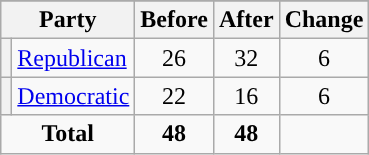<table class="wikitable" style="text-align:center;">
<tr>
</tr>
<tr>
<th colspan=2>Party</th>
<th>Before</th>
<th>After</th>
<th>Change</th>
</tr>
<tr>
<th style="background-color:"></th>
<td style="text-align:left;"><a href='#'>Republican</a></td>
<td>26</td>
<td>32</td>
<td> 6</td>
</tr>
<tr>
<th style="background-color:"></th>
<td style="text-align:left;"><a href='#'>Democratic</a></td>
<td>22</td>
<td>16</td>
<td> 6</td>
</tr>
<tr>
<td colspan=2><strong>Total</strong></td>
<td><strong>48</strong></td>
<td><strong>48</strong></td>
<td></td>
</tr>
</table>
